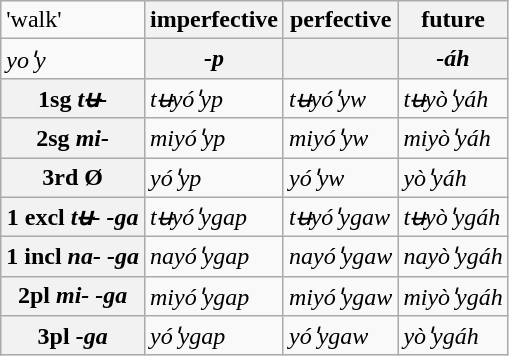<table class="wikitable">
<tr>
<td>'walk'</td>
<th>imperfective</th>
<th>perfective</th>
<th>future</th>
</tr>
<tr>
<td><em>yoꞌy</em></td>
<th><em>-p</em></th>
<th></th>
<th><em>-áh</em></th>
</tr>
<tr>
<th>1sg      <em>tʉ-</em></th>
<td><em>tʉyóꞌyp</em></td>
<td><em>tʉyóꞌyw</em></td>
<td><em>tʉyòꞌyáh</em></td>
</tr>
<tr>
<th>2sg     <em>mi-</em></th>
<td><em>miyóꞌyp</em></td>
<td><em>miyóꞌyw</em></td>
<td><em>miyòꞌyáh</em></td>
</tr>
<tr>
<th>3rd      Ø</th>
<td><em>yóꞌyp</em></td>
<td><em>yóꞌyw</em></td>
<td><em>yòꞌyáh</em></td>
</tr>
<tr>
<th>1 excl  <em>tʉ- -ga</em></th>
<td><em>tʉyóꞌygap</em></td>
<td><em>tʉyóꞌygaw</em></td>
<td><em>tʉyòꞌygáh</em></td>
</tr>
<tr>
<th>1 incl   <em>na- -ga</em></th>
<td><em>nayóꞌygap</em></td>
<td><em>nayóꞌygaw</em></td>
<td><em>nayòꞌygáh</em></td>
</tr>
<tr>
<th>2pl      <em>mi- -ga</em></th>
<td><em>miyóꞌygap</em></td>
<td><em>miyóꞌygaw</em></td>
<td><em>miyòꞌygáh</em></td>
</tr>
<tr>
<th>3pl        <em>-ga</em></th>
<td><em>yóꞌygap</em></td>
<td><em>yóꞌygaw</em></td>
<td><em>yòꞌygáh</em></td>
</tr>
</table>
